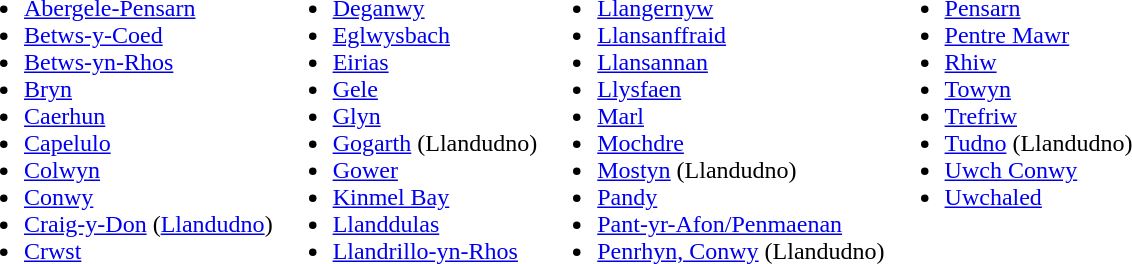<table border="0" cellpadding="0" cellspacing="0">
<tr>
<td><br><ul><li><a href='#'>Abergele-Pensarn</a></li><li><a href='#'>Betws-y-Coed</a></li><li><a href='#'>Betws-yn-Rhos</a></li><li><a href='#'>Bryn</a></li><li><a href='#'>Caerhun</a></li><li><a href='#'>Capelulo</a></li><li><a href='#'>Colwyn</a></li><li><a href='#'>Conwy</a></li><li><a href='#'>Craig-y-Don</a> (<a href='#'>Llandudno</a>)</li><li><a href='#'>Crwst</a></li></ul></td>
<td><br><ul><li><a href='#'>Deganwy</a></li><li><a href='#'>Eglwysbach</a></li><li><a href='#'>Eirias</a></li><li><a href='#'>Gele</a></li><li><a href='#'>Glyn</a></li><li><a href='#'>Gogarth</a> (Llandudno)</li><li><a href='#'>Gower</a></li><li><a href='#'>Kinmel Bay</a></li><li><a href='#'>Llanddulas</a></li><li><a href='#'>Llandrillo-yn-Rhos</a></li></ul></td>
<td><br><ul><li><a href='#'>Llangernyw</a></li><li><a href='#'>Llansanffraid</a></li><li><a href='#'>Llansannan</a></li><li><a href='#'>Llysfaen</a></li><li><a href='#'>Marl</a></li><li><a href='#'>Mochdre</a></li><li><a href='#'>Mostyn</a> (Llandudno)</li><li><a href='#'>Pandy</a></li><li><a href='#'>Pant-yr-Afon/Penmaenan</a></li><li><a href='#'>Penrhyn, Conwy</a> (Llandudno)</li></ul></td>
<td valign="top"><br><ul><li><a href='#'>Pensarn</a></li><li><a href='#'>Pentre Mawr</a></li><li><a href='#'>Rhiw</a></li><li><a href='#'>Towyn</a></li><li><a href='#'>Trefriw</a></li><li><a href='#'>Tudno</a> (Llandudno)</li><li><a href='#'>Uwch Conwy</a></li><li><a href='#'>Uwchaled</a></li></ul></td>
</tr>
</table>
